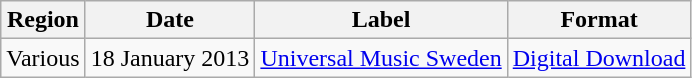<table class="sortable wikitable">
<tr>
<th>Region</th>
<th>Date</th>
<th>Label</th>
<th>Format</th>
</tr>
<tr>
<td>Various</td>
<td>18 January 2013</td>
<td><a href='#'>Universal Music Sweden</a></td>
<td><a href='#'>Digital Download</a></td>
</tr>
</table>
